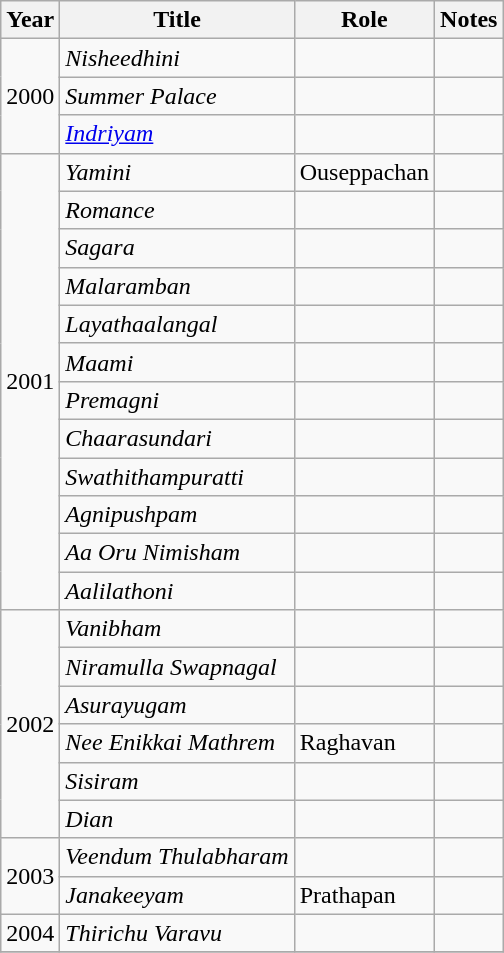<table class="wikitable sortable">
<tr>
<th>Year</th>
<th>Title</th>
<th>Role</th>
<th class="unsortable">Notes</th>
</tr>
<tr>
<td rowspan=3>2000</td>
<td><em>Nisheedhini</em></td>
<td></td>
<td></td>
</tr>
<tr>
<td><em>Summer Palace</em></td>
<td></td>
<td></td>
</tr>
<tr>
<td><em><a href='#'>Indriyam</a></em></td>
<td></td>
<td></td>
</tr>
<tr>
<td rowspan=12>2001</td>
<td><em>Yamini</em></td>
<td>Ouseppachan</td>
<td></td>
</tr>
<tr>
<td><em>Romance</em></td>
<td></td>
<td></td>
</tr>
<tr>
<td><em>Sagara</em></td>
<td></td>
<td></td>
</tr>
<tr>
<td><em>Malaramban</em></td>
<td></td>
<td></td>
</tr>
<tr>
<td><em>Layathaalangal</em></td>
<td></td>
<td></td>
</tr>
<tr>
<td><em>Maami</em></td>
<td></td>
<td></td>
</tr>
<tr>
<td><em>Premagni</em></td>
<td></td>
<td></td>
</tr>
<tr>
<td><em>Chaarasundari</em></td>
<td></td>
<td></td>
</tr>
<tr>
<td><em>Swathithampuratti</em></td>
<td></td>
<td></td>
</tr>
<tr>
<td><em>Agnipushpam</em></td>
<td></td>
<td></td>
</tr>
<tr>
<td><em>Aa Oru Nimisham</em></td>
<td></td>
<td></td>
</tr>
<tr>
<td><em>Aalilathoni</em></td>
<td></td>
<td></td>
</tr>
<tr>
<td rowspan=6>2002</td>
<td><em>Vanibham</em></td>
<td></td>
<td></td>
</tr>
<tr>
<td><em>Niramulla Swapnagal</em></td>
<td></td>
<td></td>
</tr>
<tr>
<td><em>Asurayugam</em></td>
<td></td>
<td></td>
</tr>
<tr>
<td><em>Nee Enikkai Mathrem</em></td>
<td>Raghavan</td>
<td></td>
</tr>
<tr>
<td><em>Sisiram</em></td>
<td></td>
<td></td>
</tr>
<tr>
<td><em>Dian</em></td>
<td></td>
<td></td>
</tr>
<tr>
<td rowspan=2>2003</td>
<td><em>Veendum Thulabharam</em></td>
<td></td>
<td></td>
</tr>
<tr>
<td><em>Janakeeyam</em></td>
<td>Prathapan</td>
<td></td>
</tr>
<tr>
<td>2004</td>
<td><em>Thirichu Varavu</em></td>
<td></td>
<td></td>
</tr>
<tr>
</tr>
</table>
